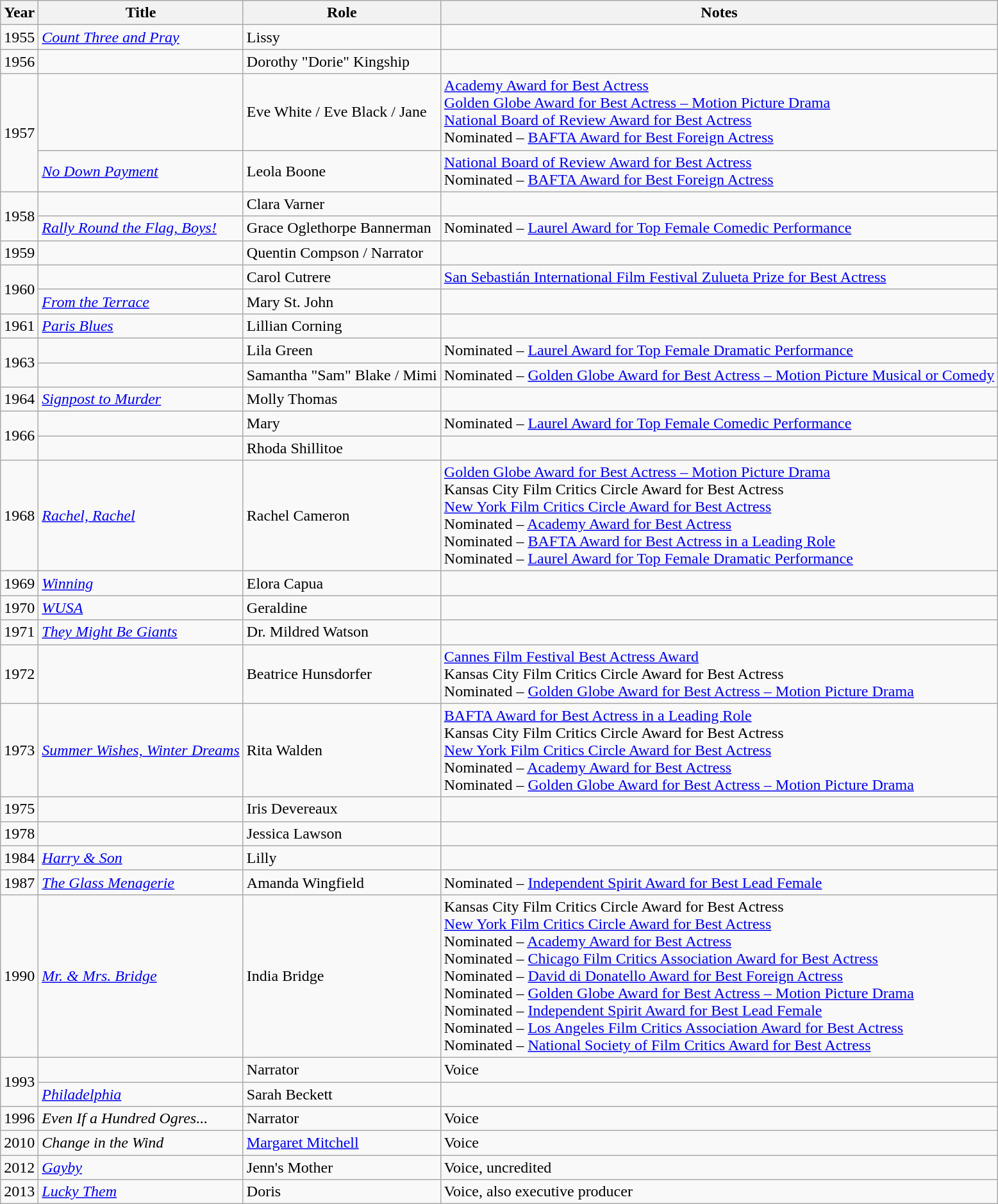<table class="wikitable sortable">
<tr>
<th>Year</th>
<th>Title</th>
<th>Role</th>
<th class="unsortable">Notes</th>
</tr>
<tr>
<td>1955</td>
<td><em><a href='#'>Count Three and Pray</a></em></td>
<td>Lissy</td>
<td></td>
</tr>
<tr>
<td>1956</td>
<td><em></em></td>
<td>Dorothy "Dorie" Kingship</td>
<td></td>
</tr>
<tr>
<td rowspan="2">1957</td>
<td><em></em></td>
<td>Eve White / Eve Black / Jane</td>
<td><a href='#'>Academy Award for Best Actress</a><br><a href='#'>Golden Globe Award for Best Actress – Motion Picture Drama</a><br><a href='#'>National Board of Review Award for Best Actress</a><br>Nominated – <a href='#'>BAFTA Award for Best Foreign Actress</a></td>
</tr>
<tr>
<td><em><a href='#'>No Down Payment</a></em></td>
<td>Leola Boone</td>
<td><a href='#'>National Board of Review Award for Best Actress</a><br>Nominated – <a href='#'>BAFTA Award for Best Foreign Actress</a></td>
</tr>
<tr>
<td rowspan="2">1958</td>
<td><em></em></td>
<td>Clara Varner</td>
<td></td>
</tr>
<tr>
<td><em><a href='#'>Rally Round the Flag, Boys!</a></em></td>
<td>Grace Oglethorpe Bannerman</td>
<td>Nominated –  <a href='#'>Laurel Award for Top Female Comedic Performance</a></td>
</tr>
<tr>
<td>1959</td>
<td><em></em></td>
<td>Quentin Compson / Narrator</td>
<td></td>
</tr>
<tr>
<td rowspan="2">1960</td>
<td><em></em></td>
<td>Carol Cutrere</td>
<td><a href='#'>San Sebastián International Film Festival Zulueta Prize for Best Actress</a></td>
</tr>
<tr>
<td><em><a href='#'>From the Terrace</a></em></td>
<td>Mary St. John</td>
<td></td>
</tr>
<tr>
<td>1961</td>
<td><em><a href='#'>Paris Blues</a></em></td>
<td>Lillian Corning</td>
<td></td>
</tr>
<tr>
<td rowspan="2">1963</td>
<td><em></em></td>
<td>Lila Green</td>
<td>Nominated –  <a href='#'>Laurel Award for Top Female Dramatic Performance</a></td>
</tr>
<tr>
<td><em></em></td>
<td>Samantha "Sam" Blake / Mimi</td>
<td>Nominated – <a href='#'>Golden Globe Award for Best Actress – Motion Picture Musical or Comedy</a></td>
</tr>
<tr>
<td>1964</td>
<td><em><a href='#'>Signpost to Murder</a></em></td>
<td>Molly Thomas</td>
<td></td>
</tr>
<tr>
<td rowspan="2">1966</td>
<td><em></em></td>
<td>Mary</td>
<td>Nominated – <a href='#'>Laurel Award for Top Female Comedic Performance</a></td>
</tr>
<tr>
<td><em></em></td>
<td>Rhoda Shillitoe</td>
<td></td>
</tr>
<tr>
<td>1968</td>
<td><em><a href='#'>Rachel, Rachel</a></em></td>
<td>Rachel Cameron</td>
<td><a href='#'>Golden Globe Award for Best Actress – Motion Picture Drama</a><br>Kansas City Film Critics Circle Award for Best Actress<br><a href='#'>New York Film Critics Circle Award for Best Actress</a><br>Nominated – <a href='#'>Academy Award for Best Actress</a><br>Nominated – <a href='#'>BAFTA Award for Best Actress in a Leading Role</a><br>Nominated – <a href='#'>Laurel Award for Top Female Dramatic Performance</a></td>
</tr>
<tr>
<td>1969</td>
<td><em><a href='#'>Winning</a></em></td>
<td>Elora Capua</td>
<td></td>
</tr>
<tr>
<td>1970</td>
<td><em><a href='#'>WUSA</a></em></td>
<td>Geraldine</td>
<td></td>
</tr>
<tr>
<td>1971</td>
<td><em><a href='#'>They Might Be Giants</a></em></td>
<td>Dr. Mildred Watson</td>
<td></td>
</tr>
<tr>
<td>1972</td>
<td><em></em></td>
<td>Beatrice Hunsdorfer</td>
<td><a href='#'>Cannes Film Festival Best Actress Award</a><br>Kansas City Film Critics Circle Award for Best Actress<br>Nominated – <a href='#'>Golden Globe Award for Best Actress – Motion Picture Drama</a></td>
</tr>
<tr>
<td>1973</td>
<td><em><a href='#'>Summer Wishes, Winter Dreams</a></em></td>
<td>Rita Walden</td>
<td><a href='#'>BAFTA Award for Best Actress in a Leading Role</a><br>Kansas City Film Critics Circle Award for Best Actress<br><a href='#'>New York Film Critics Circle Award for Best Actress</a><br>Nominated – <a href='#'>Academy Award for Best Actress</a><br>Nominated – <a href='#'>Golden Globe Award for Best Actress – Motion Picture Drama</a></td>
</tr>
<tr>
<td>1975</td>
<td><em></em></td>
<td>Iris Devereaux</td>
<td></td>
</tr>
<tr>
<td>1978</td>
<td><em></em></td>
<td>Jessica Lawson</td>
<td></td>
</tr>
<tr>
<td>1984</td>
<td><em><a href='#'>Harry & Son</a></em></td>
<td>Lilly</td>
<td></td>
</tr>
<tr>
<td>1987</td>
<td><em><a href='#'>The Glass Menagerie</a></em></td>
<td>Amanda Wingfield</td>
<td>Nominated – <a href='#'>Independent Spirit Award for Best Lead Female</a></td>
</tr>
<tr>
<td>1990</td>
<td><em><a href='#'>Mr. & Mrs. Bridge</a></em></td>
<td>India Bridge</td>
<td>Kansas City Film Critics Circle Award for Best Actress<br><a href='#'>New York Film Critics Circle Award for Best Actress</a><br>Nominated – <a href='#'>Academy Award for Best Actress</a><br>Nominated – <a href='#'>Chicago Film Critics Association Award for Best Actress</a><br>Nominated – <a href='#'>David di Donatello Award for Best Foreign Actress</a><br>Nominated – <a href='#'>Golden Globe Award for Best Actress – Motion Picture Drama</a><br>Nominated – <a href='#'>Independent Spirit Award for Best Lead Female</a><br>Nominated – <a href='#'>Los Angeles Film Critics Association Award for Best Actress</a><br>Nominated – <a href='#'>National Society of Film Critics Award for Best Actress</a></td>
</tr>
<tr>
<td rowspan="2">1993</td>
<td><em></em></td>
<td>Narrator</td>
<td>Voice</td>
</tr>
<tr>
<td><em><a href='#'>Philadelphia</a></em></td>
<td>Sarah Beckett</td>
<td></td>
</tr>
<tr>
<td>1996</td>
<td><em>Even If a Hundred Ogres...</em></td>
<td>Narrator</td>
<td>Voice</td>
</tr>
<tr>
<td>2010</td>
<td><em>Change in the Wind</em></td>
<td><a href='#'>Margaret Mitchell</a></td>
<td>Voice</td>
</tr>
<tr>
<td>2012</td>
<td><em><a href='#'>Gayby</a></em></td>
<td>Jenn's Mother</td>
<td>Voice, uncredited</td>
</tr>
<tr>
<td>2013</td>
<td><em><a href='#'>Lucky Them</a></em></td>
<td>Doris</td>
<td>Voice, also executive producer</td>
</tr>
</table>
